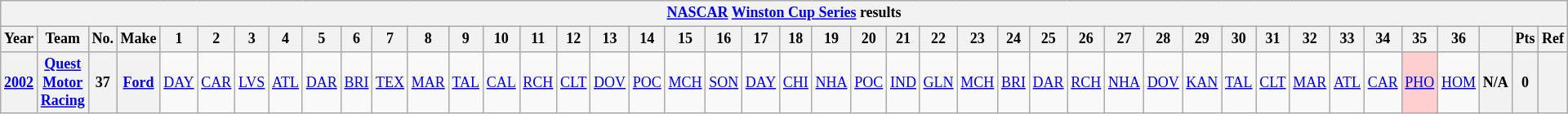<table class="wikitable" style="text-align:center; font-size:75%">
<tr>
<th colspan=45><a href='#'>NASCAR</a> <a href='#'>Winston Cup Series</a> results</th>
</tr>
<tr>
<th>Year</th>
<th>Team</th>
<th>No.</th>
<th>Make</th>
<th>1</th>
<th>2</th>
<th>3</th>
<th>4</th>
<th>5</th>
<th>6</th>
<th>7</th>
<th>8</th>
<th>9</th>
<th>10</th>
<th>11</th>
<th>12</th>
<th>13</th>
<th>14</th>
<th>15</th>
<th>16</th>
<th>17</th>
<th>18</th>
<th>19</th>
<th>20</th>
<th>21</th>
<th>22</th>
<th>23</th>
<th>24</th>
<th>25</th>
<th>26</th>
<th>27</th>
<th>28</th>
<th>29</th>
<th>30</th>
<th>31</th>
<th>32</th>
<th>33</th>
<th>34</th>
<th>35</th>
<th>36</th>
<th></th>
<th>Pts</th>
<th>Ref</th>
</tr>
<tr>
<th><a href='#'>2002</a></th>
<th><a href='#'>Quest Motor Racing</a></th>
<th>37</th>
<th><a href='#'>Ford</a></th>
<td><a href='#'>DAY</a></td>
<td><a href='#'>CAR</a></td>
<td><a href='#'>LVS</a></td>
<td><a href='#'>ATL</a></td>
<td><a href='#'>DAR</a></td>
<td><a href='#'>BRI</a></td>
<td><a href='#'>TEX</a></td>
<td><a href='#'>MAR</a></td>
<td><a href='#'>TAL</a></td>
<td><a href='#'>CAL</a></td>
<td><a href='#'>RCH</a></td>
<td><a href='#'>CLT</a></td>
<td><a href='#'>DOV</a></td>
<td><a href='#'>POC</a></td>
<td><a href='#'>MCH</a></td>
<td><a href='#'>SON</a></td>
<td><a href='#'>DAY</a></td>
<td><a href='#'>CHI</a></td>
<td><a href='#'>NHA</a></td>
<td><a href='#'>POC</a></td>
<td><a href='#'>IND</a></td>
<td><a href='#'>GLN</a></td>
<td><a href='#'>MCH</a></td>
<td><a href='#'>BRI</a></td>
<td><a href='#'>DAR</a></td>
<td><a href='#'>RCH</a></td>
<td><a href='#'>NHA</a></td>
<td><a href='#'>DOV</a></td>
<td><a href='#'>KAN</a></td>
<td><a href='#'>TAL</a></td>
<td><a href='#'>CLT</a></td>
<td><a href='#'>MAR</a></td>
<td><a href='#'>ATL</a></td>
<td><a href='#'>CAR</a></td>
<td style="background:#FFCFCF;"><a href='#'>PHO</a><br></td>
<td><a href='#'>HOM</a></td>
<th>N/A</th>
<th>0</th>
<th></th>
</tr>
</table>
